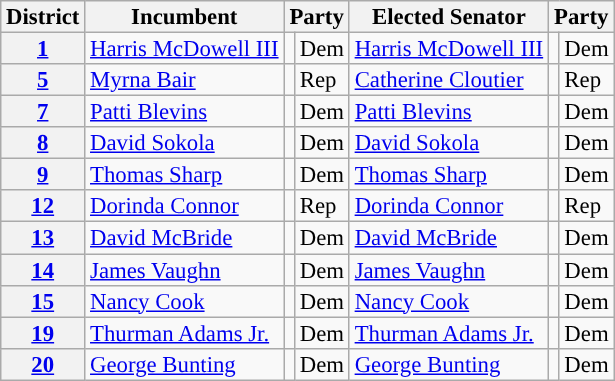<table class="sortable wikitable" style="font-size:95%;line-height:14px;">
<tr>
<th colspan="1">District</th>
<th class="unsortable">Incumbent</th>
<th colspan="2">Party</th>
<th class="unsortable">Elected Senator</th>
<th colspan="2">Party</th>
</tr>
<tr>
<th><a href='#'>1</a></th>
<td><a href='#'>Harris McDowell III</a></td>
<td style="background:"></td>
<td>Dem</td>
<td><a href='#'>Harris McDowell III</a></td>
<td style="background:"></td>
<td>Dem</td>
</tr>
<tr>
<th><a href='#'>5</a></th>
<td><a href='#'>Myrna Bair</a></td>
<td style="background:"></td>
<td>Rep</td>
<td><a href='#'>Catherine Cloutier</a></td>
<td style="background:"></td>
<td>Rep</td>
</tr>
<tr>
<th><a href='#'>7</a></th>
<td><a href='#'>Patti Blevins</a></td>
<td style="background:"></td>
<td>Dem</td>
<td><a href='#'>Patti Blevins</a></td>
<td style="background:"></td>
<td>Dem</td>
</tr>
<tr>
<th><a href='#'>8</a></th>
<td><a href='#'>David Sokola</a></td>
<td style="background:"></td>
<td>Dem</td>
<td><a href='#'>David Sokola</a></td>
<td style="background:"></td>
<td>Dem</td>
</tr>
<tr>
<th><a href='#'>9</a></th>
<td><a href='#'>Thomas Sharp</a></td>
<td style="background:"></td>
<td>Dem</td>
<td><a href='#'>Thomas Sharp</a></td>
<td style="background:"></td>
<td>Dem</td>
</tr>
<tr>
<th><a href='#'>12</a></th>
<td><a href='#'>Dorinda Connor</a></td>
<td style="background:"></td>
<td>Rep</td>
<td><a href='#'>Dorinda Connor</a></td>
<td style="background:"></td>
<td>Rep</td>
</tr>
<tr>
<th><a href='#'>13</a></th>
<td><a href='#'>David McBride</a></td>
<td style="background:"></td>
<td>Dem</td>
<td><a href='#'>David McBride</a></td>
<td style="background:"></td>
<td>Dem</td>
</tr>
<tr>
<th><a href='#'>14</a></th>
<td><a href='#'>James Vaughn</a></td>
<td style="background:"></td>
<td>Dem</td>
<td><a href='#'>James Vaughn</a></td>
<td style="background:"></td>
<td>Dem</td>
</tr>
<tr>
<th><a href='#'>15</a></th>
<td><a href='#'>Nancy Cook</a></td>
<td style="background:"></td>
<td>Dem</td>
<td><a href='#'>Nancy Cook</a></td>
<td style="background:"></td>
<td>Dem</td>
</tr>
<tr>
<th><a href='#'>19</a></th>
<td><a href='#'>Thurman Adams Jr.</a></td>
<td style="background:"></td>
<td>Dem</td>
<td><a href='#'>Thurman Adams Jr.</a></td>
<td style="background:"></td>
<td>Dem</td>
</tr>
<tr>
<th><a href='#'>20</a></th>
<td><a href='#'>George Bunting</a></td>
<td style="background:"></td>
<td>Dem</td>
<td><a href='#'>George Bunting</a></td>
<td style="background:"></td>
<td>Dem</td>
</tr>
</table>
